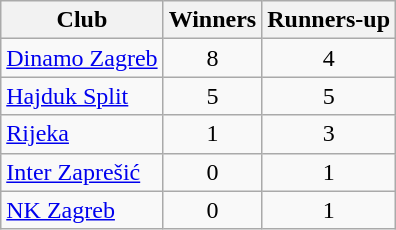<table class="wikitable sortable" style="text-align: center;">
<tr>
<th>Club</th>
<th>Winners</th>
<th>Runners-up</th>
</tr>
<tr>
<td align=left><a href='#'>Dinamo Zagreb</a></td>
<td>8</td>
<td>4</td>
</tr>
<tr>
<td align=left><a href='#'>Hajduk Split</a></td>
<td>5</td>
<td>5</td>
</tr>
<tr>
<td align=left><a href='#'>Rijeka</a></td>
<td>1</td>
<td>3</td>
</tr>
<tr>
<td align=left><a href='#'>Inter Zaprešić</a></td>
<td>0</td>
<td>1</td>
</tr>
<tr>
<td align=left><a href='#'>NK Zagreb</a></td>
<td>0</td>
<td>1</td>
</tr>
</table>
